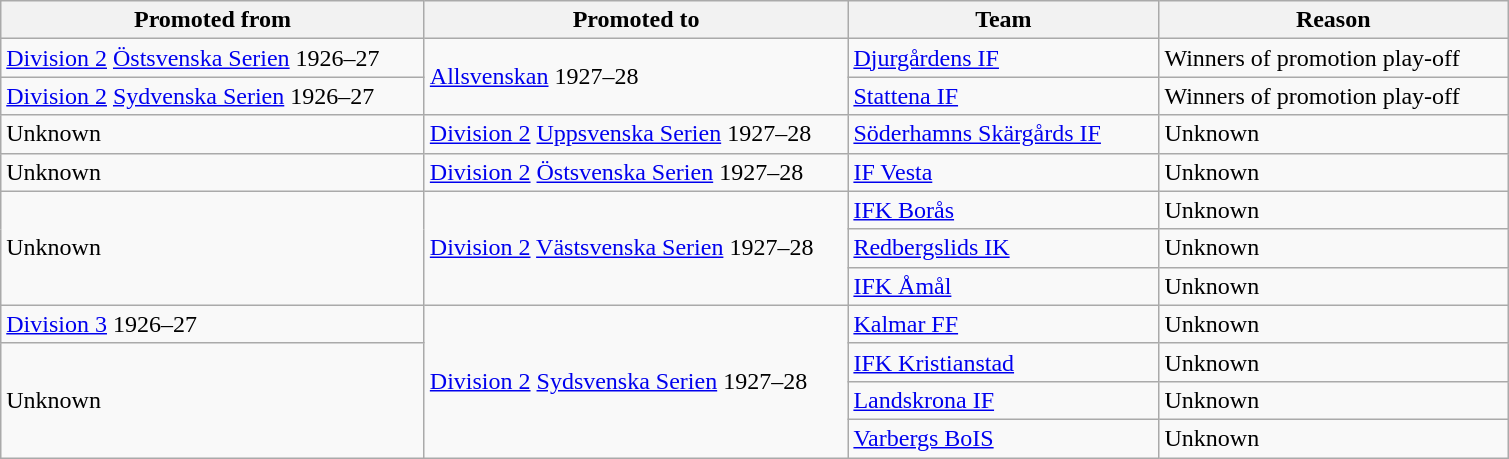<table class="wikitable" style="text-align: left;">
<tr>
<th style="width: 275px;">Promoted from</th>
<th style="width: 275px;">Promoted to</th>
<th style="width: 200px;">Team</th>
<th style="width: 225px;">Reason</th>
</tr>
<tr>
<td><a href='#'>Division 2</a> <a href='#'>Östsvenska Serien</a> 1926–27</td>
<td rowspan=2><a href='#'>Allsvenskan</a> 1927–28</td>
<td><a href='#'>Djurgårdens IF</a></td>
<td>Winners of promotion play-off</td>
</tr>
<tr>
<td><a href='#'>Division 2</a> <a href='#'>Sydvenska Serien</a> 1926–27</td>
<td><a href='#'>Stattena IF</a></td>
<td>Winners of promotion play-off</td>
</tr>
<tr>
<td>Unknown</td>
<td><a href='#'>Division 2</a> <a href='#'>Uppsvenska Serien</a> 1927–28</td>
<td><a href='#'>Söderhamns Skärgårds IF</a></td>
<td>Unknown</td>
</tr>
<tr>
<td>Unknown</td>
<td><a href='#'>Division 2</a> <a href='#'>Östsvenska Serien</a> 1927–28</td>
<td><a href='#'>IF Vesta</a></td>
<td>Unknown</td>
</tr>
<tr>
<td rowspan=3>Unknown</td>
<td rowspan=3><a href='#'>Division 2</a> <a href='#'>Västsvenska Serien</a> 1927–28</td>
<td><a href='#'>IFK Borås</a></td>
<td>Unknown</td>
</tr>
<tr>
<td><a href='#'>Redbergslids IK</a></td>
<td>Unknown</td>
</tr>
<tr>
<td><a href='#'>IFK Åmål</a></td>
<td>Unknown</td>
</tr>
<tr>
<td><a href='#'>Division 3</a> 1926–27</td>
<td rowspan=4><a href='#'>Division 2</a> <a href='#'>Sydsvenska Serien</a> 1927–28</td>
<td><a href='#'>Kalmar FF</a></td>
<td>Unknown</td>
</tr>
<tr>
<td rowspan=3>Unknown</td>
<td><a href='#'>IFK Kristianstad</a></td>
<td>Unknown</td>
</tr>
<tr>
<td><a href='#'>Landskrona IF</a></td>
<td>Unknown</td>
</tr>
<tr>
<td><a href='#'>Varbergs BoIS</a></td>
<td>Unknown</td>
</tr>
</table>
